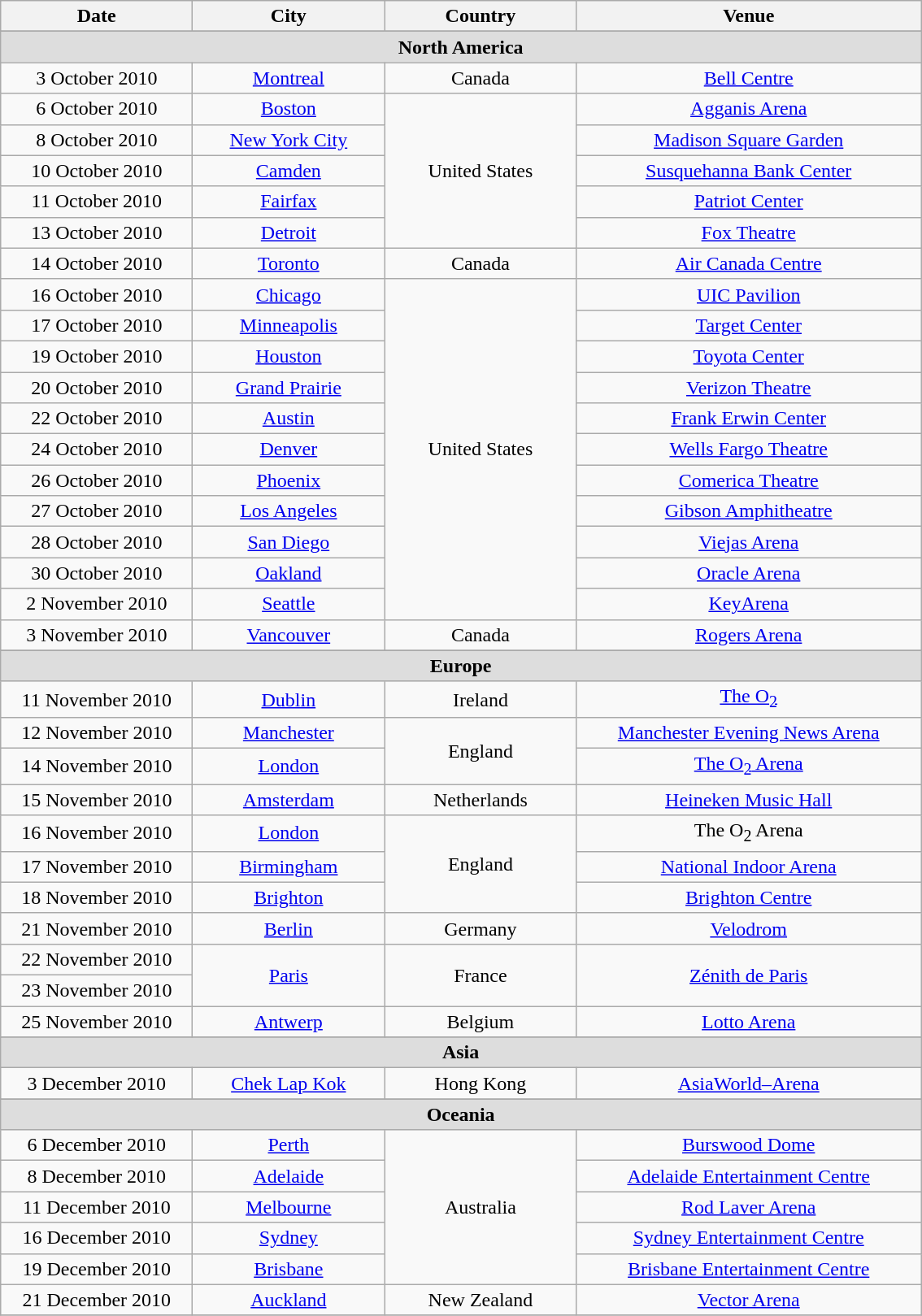<table class="wikitable" style="text-align:center;">
<tr>
<th width="150">Date</th>
<th width="150">City</th>
<th width="150">Country</th>
<th width="275">Venue</th>
</tr>
<tr>
</tr>
<tr style="background:#ddd;">
<td colspan="4"><strong>North America</strong></td>
</tr>
<tr>
<td>3 October 2010</td>
<td><a href='#'>Montreal</a></td>
<td>Canada</td>
<td><a href='#'>Bell Centre</a></td>
</tr>
<tr>
<td>6 October 2010</td>
<td><a href='#'>Boston</a></td>
<td rowspan="5">United States</td>
<td><a href='#'>Agganis Arena</a></td>
</tr>
<tr>
<td>8 October 2010</td>
<td><a href='#'>New York City</a></td>
<td><a href='#'>Madison Square Garden</a></td>
</tr>
<tr>
<td>10 October 2010</td>
<td><a href='#'>Camden</a></td>
<td><a href='#'>Susquehanna Bank Center</a></td>
</tr>
<tr>
<td>11 October 2010</td>
<td><a href='#'>Fairfax</a></td>
<td><a href='#'>Patriot Center</a></td>
</tr>
<tr>
<td>13 October 2010</td>
<td><a href='#'>Detroit</a></td>
<td><a href='#'>Fox Theatre</a></td>
</tr>
<tr>
<td>14 October 2010</td>
<td><a href='#'>Toronto</a></td>
<td>Canada</td>
<td><a href='#'>Air Canada Centre</a></td>
</tr>
<tr>
<td>16 October 2010</td>
<td><a href='#'>Chicago</a></td>
<td rowspan="11">United States</td>
<td><a href='#'>UIC Pavilion</a></td>
</tr>
<tr>
<td>17 October 2010</td>
<td><a href='#'>Minneapolis</a></td>
<td><a href='#'>Target Center</a></td>
</tr>
<tr>
<td>19 October 2010</td>
<td><a href='#'>Houston</a></td>
<td><a href='#'>Toyota Center</a></td>
</tr>
<tr>
<td>20 October 2010</td>
<td><a href='#'>Grand Prairie</a></td>
<td><a href='#'>Verizon Theatre</a></td>
</tr>
<tr>
<td>22 October 2010</td>
<td><a href='#'>Austin</a></td>
<td><a href='#'>Frank Erwin Center</a></td>
</tr>
<tr>
<td>24 October 2010</td>
<td><a href='#'>Denver</a></td>
<td><a href='#'>Wells Fargo Theatre</a></td>
</tr>
<tr>
<td>26 October 2010</td>
<td><a href='#'>Phoenix</a></td>
<td><a href='#'>Comerica Theatre</a></td>
</tr>
<tr>
<td>27 October 2010</td>
<td><a href='#'>Los Angeles</a></td>
<td><a href='#'>Gibson Amphitheatre</a></td>
</tr>
<tr>
<td>28 October 2010</td>
<td><a href='#'>San Diego</a></td>
<td><a href='#'>Viejas Arena</a></td>
</tr>
<tr>
<td>30 October 2010</td>
<td><a href='#'>Oakland</a></td>
<td><a href='#'>Oracle Arena</a></td>
</tr>
<tr>
<td>2 November 2010</td>
<td><a href='#'>Seattle</a></td>
<td><a href='#'>KeyArena</a></td>
</tr>
<tr>
<td>3 November 2010</td>
<td><a href='#'>Vancouver</a></td>
<td>Canada</td>
<td><a href='#'>Rogers Arena</a></td>
</tr>
<tr>
</tr>
<tr style="background:#ddd;">
<td colspan="4"><strong>Europe</strong></td>
</tr>
<tr>
<td>11 November 2010</td>
<td><a href='#'>Dublin</a></td>
<td>Ireland</td>
<td><a href='#'>The O<sub>2</sub></a></td>
</tr>
<tr>
<td>12 November 2010</td>
<td><a href='#'>Manchester</a></td>
<td rowspan="2">England</td>
<td><a href='#'>Manchester Evening News Arena</a></td>
</tr>
<tr>
<td>14 November 2010</td>
<td><a href='#'>London</a></td>
<td><a href='#'>The O<sub>2</sub> Arena</a></td>
</tr>
<tr>
<td>15 November 2010</td>
<td><a href='#'>Amsterdam</a></td>
<td>Netherlands</td>
<td><a href='#'>Heineken Music Hall</a></td>
</tr>
<tr>
<td>16 November 2010</td>
<td><a href='#'>London</a></td>
<td rowspan="3">England</td>
<td>The O<sub>2</sub> Arena</td>
</tr>
<tr>
<td>17 November 2010</td>
<td><a href='#'>Birmingham</a></td>
<td><a href='#'>National Indoor Arena</a></td>
</tr>
<tr>
<td>18 November 2010</td>
<td><a href='#'>Brighton</a></td>
<td><a href='#'>Brighton Centre</a></td>
</tr>
<tr>
<td>21 November 2010</td>
<td><a href='#'>Berlin</a></td>
<td>Germany</td>
<td><a href='#'>Velodrom</a></td>
</tr>
<tr>
<td>22 November 2010</td>
<td rowspan="2"><a href='#'>Paris</a></td>
<td rowspan="2">France</td>
<td rowspan="2"><a href='#'>Zénith de Paris</a></td>
</tr>
<tr>
<td>23 November 2010</td>
</tr>
<tr>
<td>25 November 2010</td>
<td><a href='#'>Antwerp</a></td>
<td>Belgium</td>
<td><a href='#'>Lotto Arena</a></td>
</tr>
<tr>
</tr>
<tr style="background:#ddd;">
<td colspan="4"><strong>Asia</strong></td>
</tr>
<tr>
<td>3 December 2010</td>
<td><a href='#'>Chek Lap Kok</a></td>
<td>Hong Kong</td>
<td><a href='#'>AsiaWorld–Arena</a></td>
</tr>
<tr>
</tr>
<tr style="background:#ddd;">
<td colspan="4"><strong>Oceania</strong></td>
</tr>
<tr>
<td>6 December 2010</td>
<td><a href='#'>Perth</a></td>
<td rowspan="5">Australia</td>
<td><a href='#'>Burswood Dome</a></td>
</tr>
<tr>
<td>8 December 2010</td>
<td><a href='#'>Adelaide</a></td>
<td><a href='#'>Adelaide Entertainment Centre</a></td>
</tr>
<tr>
<td>11 December 2010</td>
<td><a href='#'>Melbourne</a></td>
<td><a href='#'>Rod Laver Arena</a></td>
</tr>
<tr>
<td>16 December 2010</td>
<td><a href='#'>Sydney</a></td>
<td><a href='#'>Sydney Entertainment Centre</a></td>
</tr>
<tr>
<td>19 December 2010</td>
<td><a href='#'>Brisbane</a></td>
<td><a href='#'>Brisbane Entertainment Centre</a></td>
</tr>
<tr>
<td>21 December 2010</td>
<td><a href='#'>Auckland</a></td>
<td>New Zealand</td>
<td><a href='#'>Vector Arena</a></td>
</tr>
<tr>
</tr>
</table>
